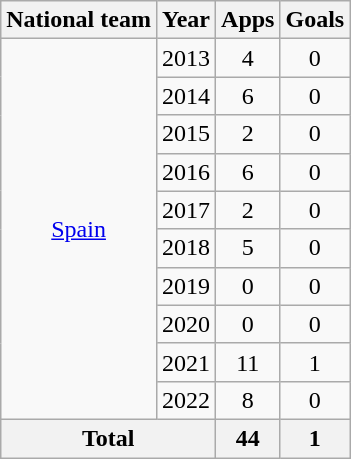<table class="wikitable" style="text-align:center">
<tr>
<th>National team</th>
<th>Year</th>
<th>Apps</th>
<th>Goals</th>
</tr>
<tr>
<td rowspan="10"><a href='#'>Spain</a></td>
<td>2013</td>
<td>4</td>
<td>0</td>
</tr>
<tr>
<td>2014</td>
<td>6</td>
<td>0</td>
</tr>
<tr>
<td>2015</td>
<td>2</td>
<td>0</td>
</tr>
<tr>
<td>2016</td>
<td>6</td>
<td>0</td>
</tr>
<tr>
<td>2017</td>
<td>2</td>
<td>0</td>
</tr>
<tr>
<td>2018</td>
<td>5</td>
<td>0</td>
</tr>
<tr>
<td>2019</td>
<td>0</td>
<td>0</td>
</tr>
<tr>
<td>2020</td>
<td>0</td>
<td>0</td>
</tr>
<tr>
<td>2021</td>
<td>11</td>
<td>1</td>
</tr>
<tr>
<td>2022</td>
<td>8</td>
<td>0</td>
</tr>
<tr>
<th colspan="2">Total</th>
<th>44</th>
<th>1</th>
</tr>
</table>
